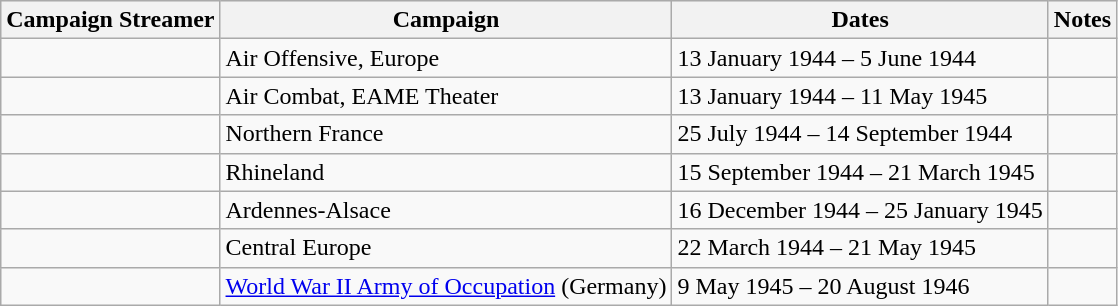<table class="wikitable">
<tr style="background:#efefef;">
<th>Campaign Streamer</th>
<th>Campaign</th>
<th>Dates</th>
<th>Notes</th>
</tr>
<tr>
<td></td>
<td>Air Offensive, Europe</td>
<td>13 January 1944 – 5 June 1944</td>
<td></td>
</tr>
<tr>
<td></td>
<td>Air Combat, EAME Theater</td>
<td>13 January 1944 – 11 May 1945</td>
<td></td>
</tr>
<tr>
<td></td>
<td>Northern France</td>
<td>25 July 1944 – 14 September 1944</td>
<td></td>
</tr>
<tr>
<td></td>
<td>Rhineland</td>
<td>15 September 1944 – 21 March 1945</td>
<td></td>
</tr>
<tr>
<td></td>
<td>Ardennes-Alsace</td>
<td>16 December 1944 – 25 January 1945</td>
<td></td>
</tr>
<tr>
<td></td>
<td>Central Europe</td>
<td>22 March 1944 – 21 May 1945</td>
<td></td>
</tr>
<tr>
<td></td>
<td><a href='#'>World War II Army of Occupation</a> (Germany)</td>
<td>9 May 1945 – 20 August 1946</td>
<td></td>
</tr>
</table>
